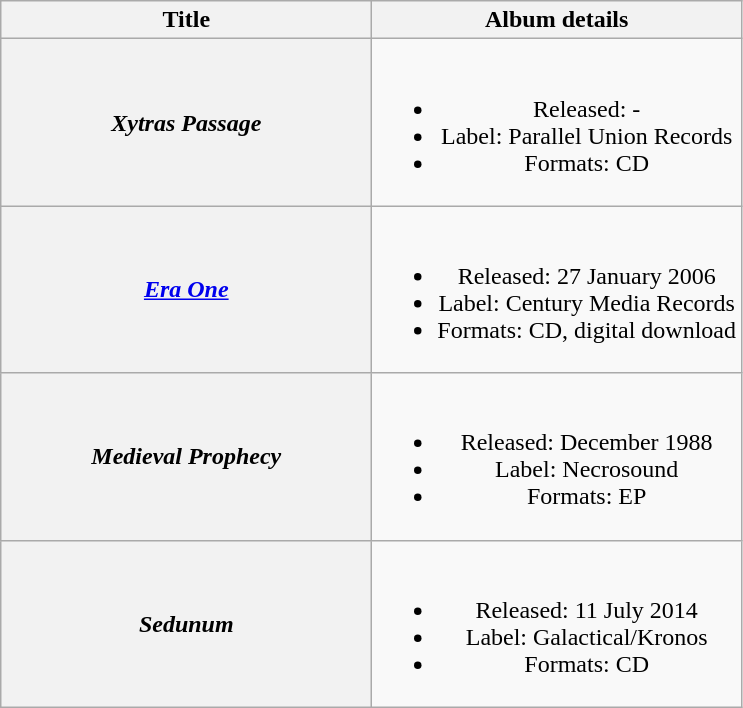<table class="wikitable plainrowheaders" style="text-align:center;">
<tr>
<th scope="col" style="width:15em;">Title</th>
<th scope="col">Album details</th>
</tr>
<tr>
<th scope="row"><em>Xytras Passage</em></th>
<td><br><ul><li>Released: -</li><li>Label: Parallel Union Records</li><li>Formats: CD</li></ul></td>
</tr>
<tr>
<th scope="row"><em><a href='#'>Era One</a></em></th>
<td><br><ul><li>Released: 27 January 2006</li><li>Label: Century Media Records</li><li>Formats: CD, digital download</li></ul></td>
</tr>
<tr>
<th scope="row"><em>Medieval Prophecy</em></th>
<td><br><ul><li>Released: December 1988</li><li>Label: Necrosound</li><li>Formats: EP</li></ul></td>
</tr>
<tr>
<th scope="row"><em>Sedunum</em></th>
<td><br><ul><li>Released: 11 July 2014</li><li>Label: Galactical/Kronos</li><li>Formats: CD</li></ul></td>
</tr>
</table>
